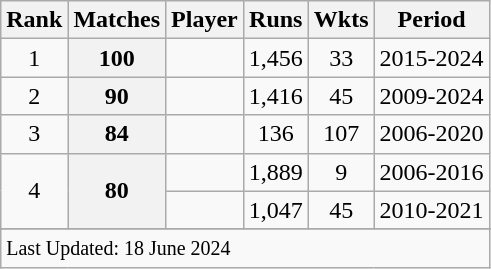<table class="wikitable plainrowheaders sortable">
<tr>
<th scope=col>Rank</th>
<th scope=col>Matches</th>
<th scope=col>Player</th>
<th scope=col>Runs</th>
<th scope=col>Wkts</th>
<th scope=col>Period</th>
</tr>
<tr>
<td align=center>1</td>
<th scope=row style=text-align:center;>100</th>
<td></td>
<td align=center>1,456</td>
<td align="center">33</td>
<td>2015-2024</td>
</tr>
<tr>
<td align="center">2</td>
<th scope="row" style="text-align:center;">90</th>
<td></td>
<td align="center">1,416</td>
<td align="center">45</td>
<td>2009-2024</td>
</tr>
<tr>
<td align=center>3</td>
<th scope=row style=text-align:center;>84</th>
<td></td>
<td align=center>136</td>
<td align=center>107</td>
<td>2006-2020</td>
</tr>
<tr>
<td rowspan="2" align="center">4</td>
<th rowspan="2" scope="row" style="text-align:center;">80</th>
<td></td>
<td align="center">1,889</td>
<td align="center">9</td>
<td>2006-2016</td>
</tr>
<tr>
<td></td>
<td align=center>1,047</td>
<td align=center>45</td>
<td>2010-2021</td>
</tr>
<tr>
</tr>
<tr class=sortbottom>
<td colspan=6><small>Last Updated: 18 June 2024</small></td>
</tr>
</table>
